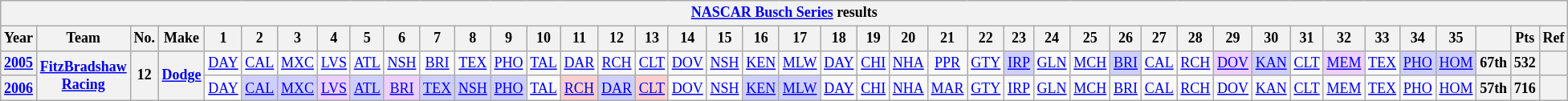<table class="wikitable" style="text-align:center; font-size:75%">
<tr>
<th colspan=42><a href='#'>NASCAR Busch Series</a> results</th>
</tr>
<tr>
<th>Year</th>
<th>Team</th>
<th>No.</th>
<th>Make</th>
<th>1</th>
<th>2</th>
<th>3</th>
<th>4</th>
<th>5</th>
<th>6</th>
<th>7</th>
<th>8</th>
<th>9</th>
<th>10</th>
<th>11</th>
<th>12</th>
<th>13</th>
<th>14</th>
<th>15</th>
<th>16</th>
<th>17</th>
<th>18</th>
<th>19</th>
<th>20</th>
<th>21</th>
<th>22</th>
<th>23</th>
<th>24</th>
<th>25</th>
<th>26</th>
<th>27</th>
<th>28</th>
<th>29</th>
<th>30</th>
<th>31</th>
<th>32</th>
<th>33</th>
<th>34</th>
<th>35</th>
<th></th>
<th>Pts</th>
<th>Ref</th>
</tr>
<tr>
<th><a href='#'>2005</a></th>
<th rowspan=2><a href='#'>FitzBradshaw Racing</a></th>
<th rowspan=2>12</th>
<th rowspan=2><a href='#'>Dodge</a></th>
<td><a href='#'>DAY</a></td>
<td><a href='#'>CAL</a></td>
<td><a href='#'>MXC</a></td>
<td><a href='#'>LVS</a></td>
<td><a href='#'>ATL</a></td>
<td><a href='#'>NSH</a></td>
<td><a href='#'>BRI</a></td>
<td><a href='#'>TEX</a></td>
<td><a href='#'>PHO</a></td>
<td><a href='#'>TAL</a></td>
<td><a href='#'>DAR</a></td>
<td><a href='#'>RCH</a></td>
<td><a href='#'>CLT</a></td>
<td><a href='#'>DOV</a></td>
<td><a href='#'>NSH</a></td>
<td><a href='#'>KEN</a></td>
<td><a href='#'>MLW</a></td>
<td><a href='#'>DAY</a></td>
<td><a href='#'>CHI</a></td>
<td><a href='#'>NHA</a></td>
<td><a href='#'>PPR</a></td>
<td><a href='#'>GTY</a></td>
<td style="background:#CFCFFF;"><a href='#'>IRP</a><br></td>
<td><a href='#'>GLN</a></td>
<td><a href='#'>MCH</a></td>
<td style="background:#CFCFFF;"><a href='#'>BRI</a><br></td>
<td><a href='#'>CAL</a></td>
<td><a href='#'>RCH</a></td>
<td style="background:#EFCFFF;"><a href='#'>DOV</a><br></td>
<td style="background:#CFCFFF;"><a href='#'>KAN</a><br></td>
<td><a href='#'>CLT</a></td>
<td style="background:#EFCFFF;"><a href='#'>MEM</a><br></td>
<td><a href='#'>TEX</a></td>
<td style="background:#CFCFFF;"><a href='#'>PHO</a><br></td>
<td style="background:#CFCFFF;"><a href='#'>HOM</a><br></td>
<th>67th</th>
<th>532</th>
<th></th>
</tr>
<tr>
<th><a href='#'>2006</a></th>
<td><a href='#'>DAY</a></td>
<td style="background:#CFCFFF;"><a href='#'>CAL</a><br></td>
<td style="background:#CFCFFF;"><a href='#'>MXC</a><br></td>
<td style="background:#EFCFFF;"><a href='#'>LVS</a><br></td>
<td style="background:#CFCFFF;"><a href='#'>ATL</a><br></td>
<td style="background:#EFCFFF;"><a href='#'>BRI</a><br></td>
<td style="background:#CFCFFF;"><a href='#'>TEX</a><br></td>
<td style="background:#CFCFFF;"><a href='#'>NSH</a><br></td>
<td style="background:#CFCFFF;"><a href='#'>PHO</a><br></td>
<td><a href='#'>TAL</a></td>
<td style="background:#FFCFCF;"><a href='#'>RCH</a><br></td>
<td style="background:#CFCFFF;"><a href='#'>DAR</a><br></td>
<td style="background:#FFCFCF;"><a href='#'>CLT</a><br></td>
<td><a href='#'>DOV</a></td>
<td><a href='#'>NSH</a></td>
<td style="background:#CFCFFF;"><a href='#'>KEN</a><br></td>
<td style="background:#CFCFFF;"><a href='#'>MLW</a><br></td>
<td><a href='#'>DAY</a></td>
<td><a href='#'>CHI</a></td>
<td><a href='#'>NHA</a></td>
<td><a href='#'>MAR</a></td>
<td><a href='#'>GTY</a></td>
<td><a href='#'>IRP</a></td>
<td><a href='#'>GLN</a></td>
<td><a href='#'>MCH</a></td>
<td><a href='#'>BRI</a></td>
<td><a href='#'>CAL</a></td>
<td><a href='#'>RCH</a></td>
<td><a href='#'>DOV</a></td>
<td><a href='#'>KAN</a></td>
<td><a href='#'>CLT</a></td>
<td><a href='#'>MEM</a></td>
<td><a href='#'>TEX</a></td>
<td><a href='#'>PHO</a></td>
<td><a href='#'>HOM</a></td>
<th>57th</th>
<th>716</th>
<th></th>
</tr>
</table>
